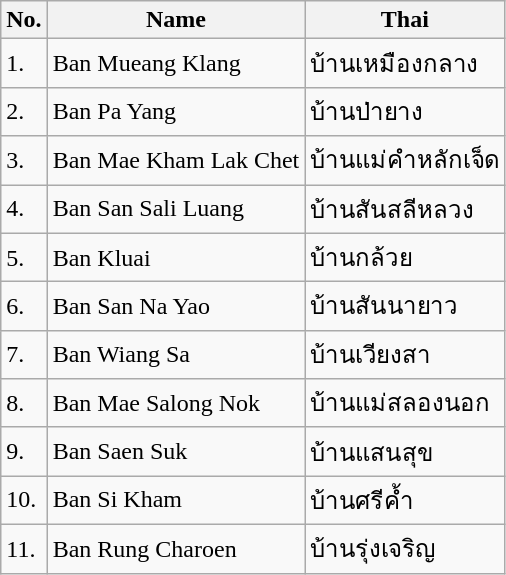<table class="wikitable sortable">
<tr>
<th>No.</th>
<th>Name</th>
<th>Thai</th>
</tr>
<tr>
<td>1.</td>
<td>Ban Mueang Klang</td>
<td>บ้านเหมืองกลาง</td>
</tr>
<tr>
<td>2.</td>
<td>Ban Pa Yang</td>
<td>บ้านป่ายาง</td>
</tr>
<tr>
<td>3.</td>
<td>Ban Mae Kham Lak Chet</td>
<td>บ้านแม่คำหลักเจ็ด</td>
</tr>
<tr>
<td>4.</td>
<td>Ban San Sali Luang</td>
<td>บ้านสันสลีหลวง</td>
</tr>
<tr>
<td>5.</td>
<td>Ban Kluai</td>
<td>บ้านกล้วย</td>
</tr>
<tr>
<td>6.</td>
<td>Ban San Na Yao</td>
<td>บ้านสันนายาว</td>
</tr>
<tr>
<td>7.</td>
<td>Ban Wiang Sa</td>
<td>บ้านเวียงสา</td>
</tr>
<tr>
<td>8.</td>
<td>Ban Mae Salong Nok</td>
<td>บ้านแม่สลองนอก</td>
</tr>
<tr>
<td>9.</td>
<td>Ban Saen Suk</td>
<td>บ้านแสนสุข</td>
</tr>
<tr>
<td>10.</td>
<td>Ban Si Kham</td>
<td>บ้านศรีค้ำ</td>
</tr>
<tr>
<td>11.</td>
<td>Ban Rung Charoen</td>
<td>บ้านรุ่งเจริญ</td>
</tr>
</table>
